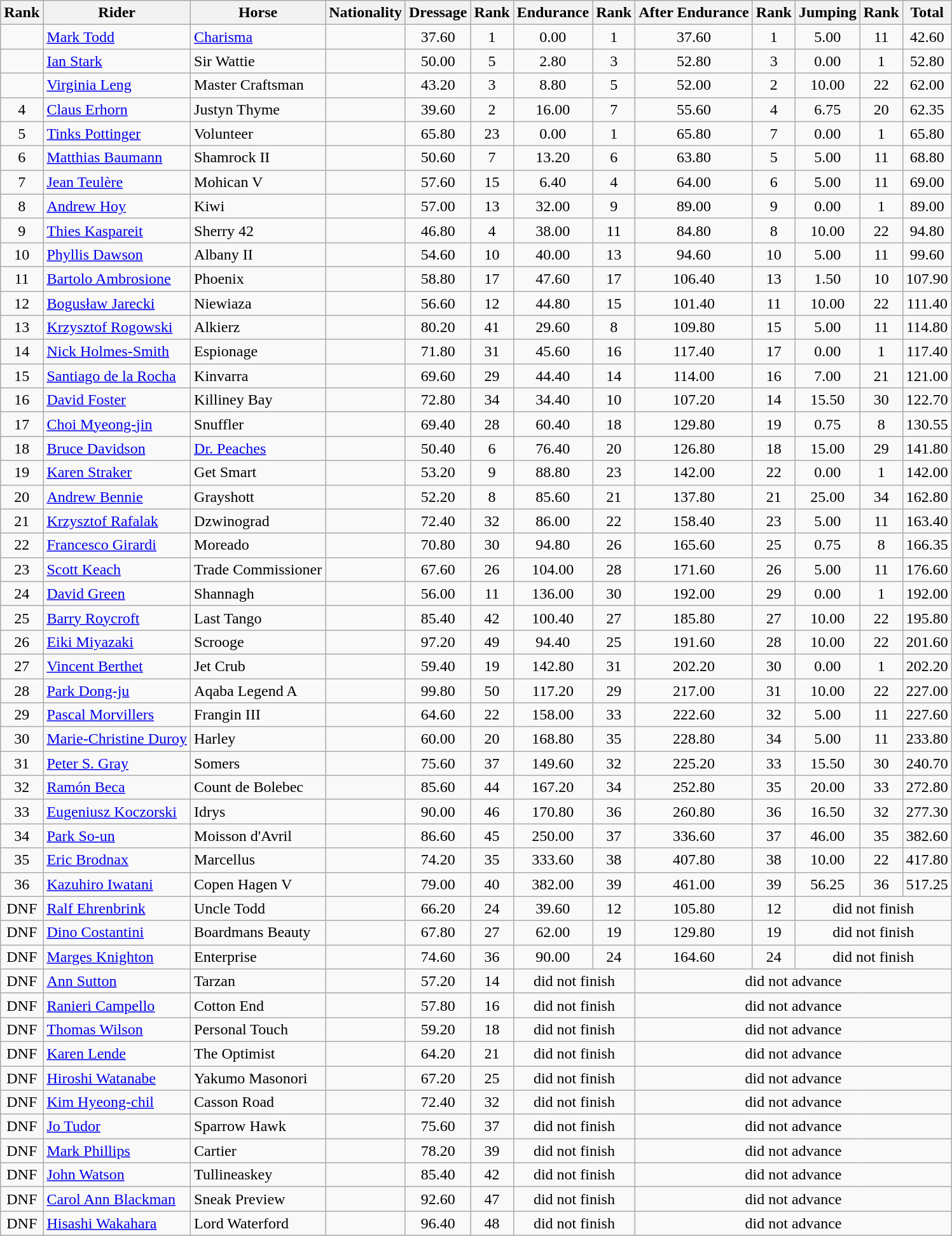<table class="wikitable sortable" style="text-align:center">
<tr>
<th>Rank</th>
<th>Rider</th>
<th>Horse</th>
<th>Nationality</th>
<th>Dressage</th>
<th>Rank</th>
<th>Endurance</th>
<th>Rank</th>
<th>After Endurance</th>
<th>Rank</th>
<th>Jumping</th>
<th>Rank</th>
<th>Total</th>
</tr>
<tr>
<td></td>
<td align=left><a href='#'>Mark Todd</a></td>
<td align=left><a href='#'>Charisma</a></td>
<td align=left></td>
<td>37.60</td>
<td>1</td>
<td>0.00</td>
<td>1</td>
<td>37.60</td>
<td>1</td>
<td>5.00</td>
<td>11</td>
<td>42.60</td>
</tr>
<tr>
<td></td>
<td align=left><a href='#'>Ian Stark</a></td>
<td align=left>Sir Wattie</td>
<td align=left></td>
<td>50.00</td>
<td>5</td>
<td>2.80</td>
<td>3</td>
<td>52.80</td>
<td>3</td>
<td>0.00</td>
<td>1</td>
<td>52.80</td>
</tr>
<tr>
<td></td>
<td align=left><a href='#'>Virginia Leng</a></td>
<td align=left>Master Craftsman</td>
<td align=left></td>
<td>43.20</td>
<td>3</td>
<td>8.80</td>
<td>5</td>
<td>52.00</td>
<td>2</td>
<td>10.00</td>
<td>22</td>
<td>62.00</td>
</tr>
<tr>
<td>4</td>
<td align=left><a href='#'>Claus Erhorn</a></td>
<td align=left>Justyn Thyme</td>
<td align=left></td>
<td>39.60</td>
<td>2</td>
<td>16.00</td>
<td>7</td>
<td>55.60</td>
<td>4</td>
<td>6.75</td>
<td>20</td>
<td>62.35</td>
</tr>
<tr>
<td>5</td>
<td align=left><a href='#'>Tinks Pottinger</a></td>
<td align=left>Volunteer</td>
<td align=left></td>
<td>65.80</td>
<td>23</td>
<td>0.00</td>
<td>1</td>
<td>65.80</td>
<td>7</td>
<td>0.00</td>
<td>1</td>
<td>65.80</td>
</tr>
<tr>
<td>6</td>
<td align=left><a href='#'>Matthias Baumann</a></td>
<td align=left>Shamrock II</td>
<td align=left></td>
<td>50.60</td>
<td>7</td>
<td>13.20</td>
<td>6</td>
<td>63.80</td>
<td>5</td>
<td>5.00</td>
<td>11</td>
<td>68.80</td>
</tr>
<tr>
<td>7</td>
<td align=left><a href='#'>Jean Teulère</a></td>
<td align=left>Mohican V</td>
<td align=left></td>
<td>57.60</td>
<td>15</td>
<td>6.40</td>
<td>4</td>
<td>64.00</td>
<td>6</td>
<td>5.00</td>
<td>11</td>
<td>69.00</td>
</tr>
<tr>
<td>8</td>
<td align=left><a href='#'>Andrew Hoy</a></td>
<td align=left>Kiwi</td>
<td align=left></td>
<td>57.00</td>
<td>13</td>
<td>32.00</td>
<td>9</td>
<td>89.00</td>
<td>9</td>
<td>0.00</td>
<td>1</td>
<td>89.00</td>
</tr>
<tr>
<td>9</td>
<td align=left><a href='#'>Thies Kaspareit</a></td>
<td align=left>Sherry 42</td>
<td align=left></td>
<td>46.80</td>
<td>4</td>
<td>38.00</td>
<td>11</td>
<td>84.80</td>
<td>8</td>
<td>10.00</td>
<td>22</td>
<td>94.80</td>
</tr>
<tr>
<td>10</td>
<td align=left><a href='#'>Phyllis Dawson</a></td>
<td align=left>Albany II</td>
<td align=left></td>
<td>54.60</td>
<td>10</td>
<td>40.00</td>
<td>13</td>
<td>94.60</td>
<td>10</td>
<td>5.00</td>
<td>11</td>
<td>99.60</td>
</tr>
<tr>
<td>11</td>
<td align=left><a href='#'>Bartolo Ambrosione</a></td>
<td align=left>Phoenix</td>
<td align=left></td>
<td>58.80</td>
<td>17</td>
<td>47.60</td>
<td>17</td>
<td>106.40</td>
<td>13</td>
<td>1.50</td>
<td>10</td>
<td>107.90</td>
</tr>
<tr>
<td>12</td>
<td align=left><a href='#'>Bogusław Jarecki</a></td>
<td align=left>Niewiaza</td>
<td align=left></td>
<td>56.60</td>
<td>12</td>
<td>44.80</td>
<td>15</td>
<td>101.40</td>
<td>11</td>
<td>10.00</td>
<td>22</td>
<td>111.40</td>
</tr>
<tr>
<td>13</td>
<td align=left><a href='#'>Krzysztof Rogowski</a></td>
<td align=left>Alkierz</td>
<td align=left></td>
<td>80.20</td>
<td>41</td>
<td>29.60</td>
<td>8</td>
<td>109.80</td>
<td>15</td>
<td>5.00</td>
<td>11</td>
<td>114.80</td>
</tr>
<tr>
<td>14</td>
<td align=left><a href='#'>Nick Holmes-Smith</a></td>
<td align=left>Espionage</td>
<td align=left></td>
<td>71.80</td>
<td>31</td>
<td>45.60</td>
<td>16</td>
<td>117.40</td>
<td>17</td>
<td>0.00</td>
<td>1</td>
<td>117.40</td>
</tr>
<tr>
<td>15</td>
<td align=left><a href='#'>Santiago de la Rocha</a></td>
<td align=left>Kinvarra</td>
<td align=left></td>
<td>69.60</td>
<td>29</td>
<td>44.40</td>
<td>14</td>
<td>114.00</td>
<td>16</td>
<td>7.00</td>
<td>21</td>
<td>121.00</td>
</tr>
<tr>
<td>16</td>
<td align=left><a href='#'>David Foster</a></td>
<td align=left>Killiney Bay</td>
<td align=left></td>
<td>72.80</td>
<td>34</td>
<td>34.40</td>
<td>10</td>
<td>107.20</td>
<td>14</td>
<td>15.50</td>
<td>30</td>
<td>122.70</td>
</tr>
<tr>
<td>17</td>
<td align=left><a href='#'>Choi Myeong-jin</a></td>
<td align=left>Snuffler</td>
<td align=left></td>
<td>69.40</td>
<td>28</td>
<td>60.40</td>
<td>18</td>
<td>129.80</td>
<td>19</td>
<td>0.75</td>
<td>8</td>
<td>130.55</td>
</tr>
<tr>
<td>18</td>
<td align=left><a href='#'>Bruce Davidson</a></td>
<td align=left><a href='#'>Dr. Peaches</a></td>
<td align=left></td>
<td>50.40</td>
<td>6</td>
<td>76.40</td>
<td>20</td>
<td>126.80</td>
<td>18</td>
<td>15.00</td>
<td>29</td>
<td>141.80</td>
</tr>
<tr>
<td>19</td>
<td align=left><a href='#'>Karen Straker</a></td>
<td align=left>Get Smart</td>
<td align=left></td>
<td>53.20</td>
<td>9</td>
<td>88.80</td>
<td>23</td>
<td>142.00</td>
<td>22</td>
<td>0.00</td>
<td>1</td>
<td>142.00</td>
</tr>
<tr>
<td>20</td>
<td align=left><a href='#'>Andrew Bennie</a></td>
<td align=left>Grayshott</td>
<td align=left></td>
<td>52.20</td>
<td>8</td>
<td>85.60</td>
<td>21</td>
<td>137.80</td>
<td>21</td>
<td>25.00</td>
<td>34</td>
<td>162.80</td>
</tr>
<tr>
<td>21</td>
<td align=left><a href='#'>Krzysztof Rafalak</a></td>
<td align=left>Dzwinograd</td>
<td align=left></td>
<td>72.40</td>
<td>32</td>
<td>86.00</td>
<td>22</td>
<td>158.40</td>
<td>23</td>
<td>5.00</td>
<td>11</td>
<td>163.40</td>
</tr>
<tr>
<td>22</td>
<td align=left><a href='#'>Francesco Girardi</a></td>
<td align=left>Moreado</td>
<td align=left></td>
<td>70.80</td>
<td>30</td>
<td>94.80</td>
<td>26</td>
<td>165.60</td>
<td>25</td>
<td>0.75</td>
<td>8</td>
<td>166.35</td>
</tr>
<tr>
<td>23</td>
<td align=left><a href='#'>Scott Keach</a></td>
<td align=left>Trade Commissioner</td>
<td align=left></td>
<td>67.60</td>
<td>26</td>
<td>104.00</td>
<td>28</td>
<td>171.60</td>
<td>26</td>
<td>5.00</td>
<td>11</td>
<td>176.60</td>
</tr>
<tr>
<td>24</td>
<td align=left><a href='#'>David Green</a></td>
<td align=left>Shannagh</td>
<td align=left></td>
<td>56.00</td>
<td>11</td>
<td>136.00</td>
<td>30</td>
<td>192.00</td>
<td>29</td>
<td>0.00</td>
<td>1</td>
<td>192.00</td>
</tr>
<tr>
<td>25</td>
<td align=left><a href='#'>Barry Roycroft</a></td>
<td align=left>Last Tango</td>
<td align=left></td>
<td>85.40</td>
<td>42</td>
<td>100.40</td>
<td>27</td>
<td>185.80</td>
<td>27</td>
<td>10.00</td>
<td>22</td>
<td>195.80</td>
</tr>
<tr>
<td>26</td>
<td align=left><a href='#'>Eiki Miyazaki</a></td>
<td align=left>Scrooge</td>
<td align=left></td>
<td>97.20</td>
<td>49</td>
<td>94.40</td>
<td>25</td>
<td>191.60</td>
<td>28</td>
<td>10.00</td>
<td>22</td>
<td>201.60</td>
</tr>
<tr>
<td>27</td>
<td align=left><a href='#'>Vincent Berthet</a></td>
<td align=left>Jet Crub</td>
<td align=left></td>
<td>59.40</td>
<td>19</td>
<td>142.80</td>
<td>31</td>
<td>202.20</td>
<td>30</td>
<td>0.00</td>
<td>1</td>
<td>202.20</td>
</tr>
<tr>
<td>28</td>
<td align=left><a href='#'>Park Dong-ju</a></td>
<td align=left>Aqaba Legend A</td>
<td align=left></td>
<td>99.80</td>
<td>50</td>
<td>117.20</td>
<td>29</td>
<td>217.00</td>
<td>31</td>
<td>10.00</td>
<td>22</td>
<td>227.00</td>
</tr>
<tr>
<td>29</td>
<td align=left><a href='#'>Pascal Morvillers</a></td>
<td align=left>Frangin III</td>
<td align=left></td>
<td>64.60</td>
<td>22</td>
<td>158.00</td>
<td>33</td>
<td>222.60</td>
<td>32</td>
<td>5.00</td>
<td>11</td>
<td>227.60</td>
</tr>
<tr>
<td>30</td>
<td align=left><a href='#'>Marie-Christine Duroy</a></td>
<td align=left>Harley</td>
<td align=left></td>
<td>60.00</td>
<td>20</td>
<td>168.80</td>
<td>35</td>
<td>228.80</td>
<td>34</td>
<td>5.00</td>
<td>11</td>
<td>233.80</td>
</tr>
<tr>
<td>31</td>
<td align=left><a href='#'>Peter S. Gray</a></td>
<td align=left>Somers</td>
<td align=left></td>
<td>75.60</td>
<td>37</td>
<td>149.60</td>
<td>32</td>
<td>225.20</td>
<td>33</td>
<td>15.50</td>
<td>30</td>
<td>240.70</td>
</tr>
<tr>
<td>32</td>
<td align=left><a href='#'>Ramón Beca</a></td>
<td align=left>Count de Bolebec</td>
<td align=left></td>
<td>85.60</td>
<td>44</td>
<td>167.20</td>
<td>34</td>
<td>252.80</td>
<td>35</td>
<td>20.00</td>
<td>33</td>
<td>272.80</td>
</tr>
<tr>
<td>33</td>
<td align=left><a href='#'>Eugeniusz Koczorski</a></td>
<td align=left>Idrys</td>
<td align=left></td>
<td>90.00</td>
<td>46</td>
<td>170.80</td>
<td>36</td>
<td>260.80</td>
<td>36</td>
<td>16.50</td>
<td>32</td>
<td>277.30</td>
</tr>
<tr>
<td>34</td>
<td align=left><a href='#'>Park So-un</a></td>
<td align=left>Moisson d'Avril</td>
<td align=left></td>
<td>86.60</td>
<td>45</td>
<td>250.00</td>
<td>37</td>
<td>336.60</td>
<td>37</td>
<td>46.00</td>
<td>35</td>
<td>382.60</td>
</tr>
<tr>
<td>35</td>
<td align=left><a href='#'>Eric Brodnax</a></td>
<td align=left>Marcellus</td>
<td align=left></td>
<td>74.20</td>
<td>35</td>
<td>333.60</td>
<td>38</td>
<td>407.80</td>
<td>38</td>
<td>10.00</td>
<td>22</td>
<td>417.80</td>
</tr>
<tr>
<td>36</td>
<td align=left><a href='#'>Kazuhiro Iwatani</a></td>
<td align=left>Copen Hagen V</td>
<td align=left></td>
<td>79.00</td>
<td>40</td>
<td>382.00</td>
<td>39</td>
<td>461.00</td>
<td>39</td>
<td>56.25</td>
<td>36</td>
<td>517.25</td>
</tr>
<tr>
<td>DNF</td>
<td align=left><a href='#'>Ralf Ehrenbrink</a></td>
<td align=left>Uncle Todd</td>
<td align=left></td>
<td>66.20</td>
<td>24</td>
<td>39.60</td>
<td>12</td>
<td>105.80</td>
<td>12</td>
<td colspan=3>did not finish</td>
</tr>
<tr>
<td>DNF</td>
<td align=left><a href='#'>Dino Costantini</a></td>
<td align=left>Boardmans Beauty</td>
<td align=left></td>
<td>67.80</td>
<td>27</td>
<td>62.00</td>
<td>19</td>
<td>129.80</td>
<td>19</td>
<td colspan=3>did not finish</td>
</tr>
<tr>
<td>DNF</td>
<td align=left><a href='#'>Marges Knighton</a></td>
<td align=left>Enterprise</td>
<td align=left></td>
<td>74.60</td>
<td>36</td>
<td>90.00</td>
<td>24</td>
<td>164.60</td>
<td>24</td>
<td colspan=3>did not finish</td>
</tr>
<tr>
<td>DNF</td>
<td align=left><a href='#'>Ann Sutton</a></td>
<td align=left>Tarzan</td>
<td align=left></td>
<td>57.20</td>
<td>14</td>
<td colspan=2>did not finish</td>
<td colspan=5>did not advance</td>
</tr>
<tr>
<td>DNF</td>
<td align=left><a href='#'>Ranieri Campello</a></td>
<td align=left>Cotton End</td>
<td align=left></td>
<td>57.80</td>
<td>16</td>
<td colspan=2>did not finish</td>
<td colspan=5>did not advance</td>
</tr>
<tr>
<td>DNF</td>
<td align=left><a href='#'>Thomas Wilson</a></td>
<td align=left>Personal Touch</td>
<td align=left></td>
<td>59.20</td>
<td>18</td>
<td colspan=2>did not finish</td>
<td colspan=5>did not advance</td>
</tr>
<tr>
<td>DNF</td>
<td align=left><a href='#'>Karen Lende</a></td>
<td align=left>The Optimist</td>
<td align=left></td>
<td>64.20</td>
<td>21</td>
<td colspan=2>did not finish</td>
<td colspan=5>did not advance</td>
</tr>
<tr>
<td>DNF</td>
<td align=left><a href='#'>Hiroshi Watanabe</a></td>
<td align=left>Yakumo Masonori</td>
<td align=left></td>
<td>67.20</td>
<td>25</td>
<td colspan=2>did not finish</td>
<td colspan=5>did not advance</td>
</tr>
<tr>
<td>DNF</td>
<td align=left><a href='#'>Kim Hyeong-chil</a></td>
<td align=left>Casson Road</td>
<td align=left></td>
<td>72.40</td>
<td>32</td>
<td colspan=2>did not finish</td>
<td colspan=5>did not advance</td>
</tr>
<tr>
<td>DNF</td>
<td align=left><a href='#'>Jo Tudor</a></td>
<td align=left>Sparrow Hawk</td>
<td align=left></td>
<td>75.60</td>
<td>37</td>
<td colspan=2>did not finish</td>
<td colspan=5>did not advance</td>
</tr>
<tr>
<td>DNF</td>
<td align=left><a href='#'>Mark Phillips</a></td>
<td align=left>Cartier</td>
<td align=left></td>
<td>78.20</td>
<td>39</td>
<td colspan=2>did not finish</td>
<td colspan=5>did not advance</td>
</tr>
<tr>
<td>DNF</td>
<td align=left><a href='#'>John Watson</a></td>
<td align=left>Tullineaskey</td>
<td align=left></td>
<td>85.40</td>
<td>42</td>
<td colspan=2>did not finish</td>
<td colspan=5>did not advance</td>
</tr>
<tr>
<td>DNF</td>
<td align=left><a href='#'>Carol Ann Blackman</a></td>
<td align=left>Sneak Preview</td>
<td align=left></td>
<td>92.60</td>
<td>47</td>
<td colspan=2>did not finish</td>
<td colspan=5>did not advance</td>
</tr>
<tr>
<td>DNF</td>
<td align=left><a href='#'>Hisashi Wakahara</a></td>
<td align=left>Lord Waterford</td>
<td align=left></td>
<td>96.40</td>
<td>48</td>
<td colspan=2>did not finish</td>
<td colspan=5>did not advance</td>
</tr>
</table>
